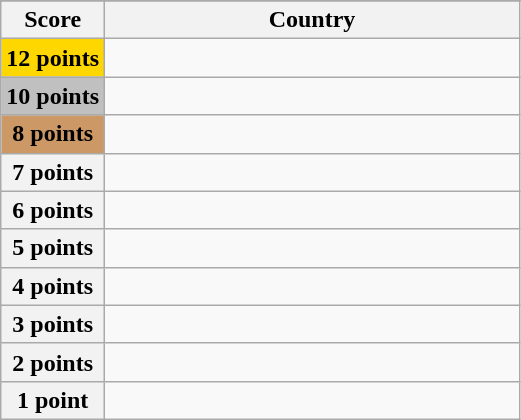<table class="wikitable">
<tr>
</tr>
<tr>
<th scope="col" width="20%">Score</th>
<th scope="col">Country</th>
</tr>
<tr>
<th scope="row" style="background:gold">12 points</th>
<td></td>
</tr>
<tr>
<th scope="row" style="background:silver">10 points</th>
<td></td>
</tr>
<tr>
<th scope="row" style="background:#CC9966">8 points</th>
<td></td>
</tr>
<tr>
<th scope="row">7 points</th>
<td></td>
</tr>
<tr>
<th scope="row">6 points</th>
<td></td>
</tr>
<tr>
<th scope="row">5 points</th>
<td></td>
</tr>
<tr>
<th scope="row">4 points</th>
<td></td>
</tr>
<tr>
<th scope="row">3 points</th>
<td></td>
</tr>
<tr>
<th scope="row">2 points</th>
<td></td>
</tr>
<tr>
<th scope="row">1 point</th>
<td></td>
</tr>
</table>
